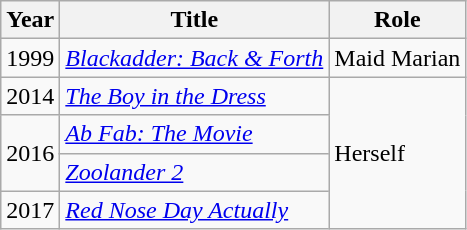<table class="wikitable plainrowheaders sortable">
<tr>
<th scope="col">Year</th>
<th scope="col">Title</th>
<th scope="col">Role</th>
</tr>
<tr>
<td>1999</td>
<td><em><a href='#'>Blackadder: Back & Forth</a></em></td>
<td>Maid Marian</td>
</tr>
<tr>
<td>2014</td>
<td><em><a href='#'>The Boy in the Dress</a></em></td>
<td rowspan="4">Herself</td>
</tr>
<tr>
<td rowspan="2">2016</td>
<td><em><a href='#'>Ab Fab: The Movie</a></em></td>
</tr>
<tr>
<td><em><a href='#'>Zoolander 2</a></em></td>
</tr>
<tr>
<td>2017</td>
<td><em><a href='#'>Red Nose Day Actually</a></em></td>
</tr>
</table>
